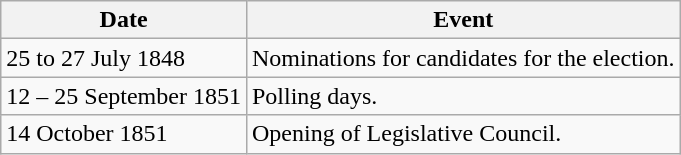<table class="wikitable">
<tr>
<th>Date</th>
<th>Event</th>
</tr>
<tr>
<td>25 to 27 July 1848</td>
<td>Nominations for candidates for the election.</td>
</tr>
<tr>
<td>12 – 25 September 1851</td>
<td>Polling days.</td>
</tr>
<tr>
<td>14 October 1851</td>
<td>Opening of Legislative Council.</td>
</tr>
</table>
